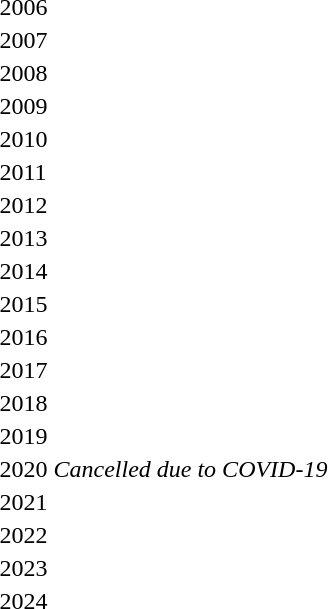<table>
<tr>
<td>2006</td>
<td></td>
<td></td>
<td></td>
</tr>
<tr>
<td>2007</td>
<td></td>
<td></td>
<td></td>
</tr>
<tr>
<td>2008</td>
<td></td>
<td></td>
<td></td>
</tr>
<tr>
<td>2009</td>
<td></td>
<td></td>
<td></td>
</tr>
<tr>
<td>2010</td>
<td></td>
<td></td>
<td></td>
</tr>
<tr>
<td>2011</td>
<td></td>
<td></td>
<td></td>
</tr>
<tr>
<td>2012</td>
<td></td>
<td></td>
<td></td>
</tr>
<tr>
<td>2013</td>
<td></td>
<td></td>
<td></td>
</tr>
<tr>
<td>2014</td>
<td></td>
<td></td>
<td></td>
</tr>
<tr>
<td>2015</td>
<td></td>
<td></td>
<td></td>
</tr>
<tr>
<td>2016</td>
<td></td>
<td></td>
<td></td>
</tr>
<tr>
<td>2017</td>
<td></td>
<td></td>
<td></td>
<td></td>
</tr>
<tr>
<td>2018</td>
<td></td>
<td></td>
<td></td>
<td></td>
</tr>
<tr>
<td>2019</td>
<td></td>
<td></td>
<td></td>
</tr>
<tr>
<td>2020</td>
<td colspan=3 align="center"><em>Cancelled due to COVID-19</em></td>
<td></td>
</tr>
<tr>
<td>2021</td>
<td></td>
<td></td>
<td></td>
</tr>
<tr>
<td>2022</td>
<td></td>
<td></td>
<td></td>
</tr>
<tr>
<td>2023</td>
<td></td>
<td></td>
<td></td>
</tr>
<tr>
<td>2024</td>
<td></td>
<td></td>
<td></td>
<td></td>
</tr>
</table>
